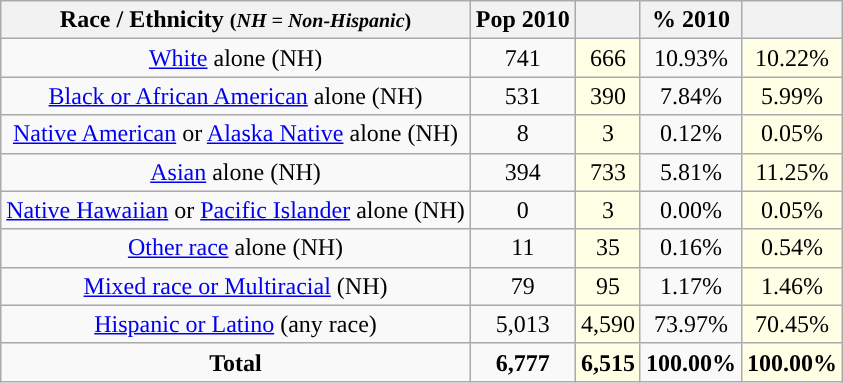<table class="wikitable" style="text-align:center;">
<tr>
<th>Race / Ethnicity <small>(<em>NH = Non-Hispanic</em>)</small></th>
<th>Pop 2010</th>
<th></th>
<th>% 2010</th>
<th></th>
</tr>
<tr>
<td><a href='#'>White</a> alone (NH)</td>
<td>741</td>
<td style='background: #ffffe6;'>666</td>
<td>10.93%</td>
<td style='background: #ffffe6;'>10.22%</td>
</tr>
<tr>
<td><a href='#'>Black or African American</a> alone (NH)</td>
<td>531</td>
<td style='background: #ffffe6;'>390</td>
<td>7.84%</td>
<td style='background: #ffffe6;'>5.99%</td>
</tr>
<tr>
<td><a href='#'>Native American</a> or <a href='#'>Alaska Native</a> alone (NH)</td>
<td>8</td>
<td style='background: #ffffe6;'>3</td>
<td>0.12%</td>
<td style='background: #ffffe6;'>0.05%</td>
</tr>
<tr>
<td><a href='#'>Asian</a> alone (NH)</td>
<td>394</td>
<td style='background: #ffffe6;'>733</td>
<td>5.81%</td>
<td style='background: #ffffe6;'>11.25%</td>
</tr>
<tr>
<td><a href='#'>Native Hawaiian</a> or <a href='#'>Pacific Islander</a> alone (NH)</td>
<td>0</td>
<td style='background: #ffffe6;'>3</td>
<td>0.00%</td>
<td style='background: #ffffe6;'>0.05%</td>
</tr>
<tr>
<td><a href='#'>Other race</a> alone (NH)</td>
<td>11</td>
<td style='background: #ffffe6;'>35</td>
<td>0.16%</td>
<td style='background: #ffffe6;'>0.54%</td>
</tr>
<tr>
<td><a href='#'>Mixed race or Multiracial</a> (NH)</td>
<td>79</td>
<td style='background: #ffffe6;'>95</td>
<td>1.17%</td>
<td style='background: #ffffe6;'>1.46%</td>
</tr>
<tr>
<td><a href='#'>Hispanic or Latino</a> (any race)</td>
<td>5,013</td>
<td style='background: #ffffe6;'>4,590</td>
<td>73.97%</td>
<td style='background: #ffffe6;'>70.45%</td>
</tr>
<tr>
<td><strong>Total</strong></td>
<td><strong>6,777</strong></td>
<td style='background: #ffffe6;'><strong>6,515</strong></td>
<td><strong>100.00%</strong></td>
<td style='background: #ffffe6;'><strong>100.00%</strong></td>
</tr>
</table>
